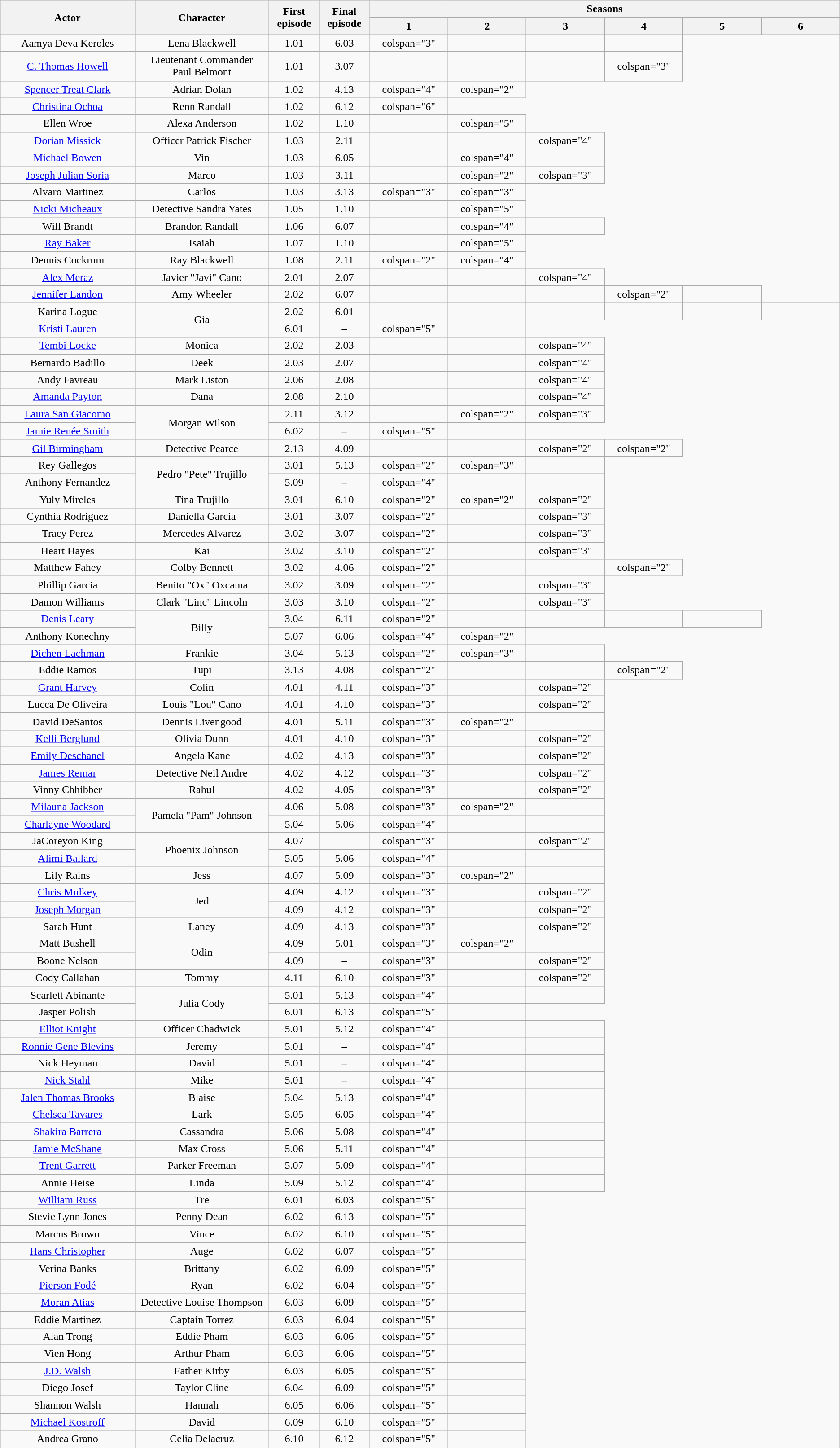<table class="wikitable plainrowheaders" style="text-align:center">
<tr>
<th rowspan="2" style="width:12%;" scope="col">Actor</th>
<th rowspan="2" style="width:12%;" scope="col">Character</th>
<th rowspan="2" style="width:4%;" scope="col">First <br>episode</th>
<th rowspan="2" style="width:4%;" scope="col">Final <br>episode</th>
<th colspan="7">Seasons</th>
</tr>
<tr>
<th style="width:7%;" scope="col">1</th>
<th style="width:7%;" scope="col">2</th>
<th style="width:7%;" scope="col">3</th>
<th style="width:7%;" scope="col">4</th>
<th style="width:7%;" scope="col">5</th>
<th style="width:7%;" scope="col">6</th>
</tr>
<tr>
<td>Aamya Deva Keroles</td>
<td>Lena Blackwell</td>
<td>1.01</td>
<td>6.03</td>
<td>colspan="3" </td>
<td></td>
<td></td>
<td></td>
</tr>
<tr>
<td><a href='#'>C. Thomas Howell</a></td>
<td>Lieutenant Commander <br> Paul Belmont</td>
<td>1.01</td>
<td>3.07</td>
<td></td>
<td></td>
<td></td>
<td>colspan="3" </td>
</tr>
<tr>
<td><a href='#'>Spencer Treat Clark</a></td>
<td>Adrian Dolan</td>
<td>1.02</td>
<td>4.13</td>
<td>colspan="4" </td>
<td>colspan="2" </td>
</tr>
<tr>
<td><a href='#'>Christina Ochoa</a></td>
<td>Renn Randall</td>
<td>1.02</td>
<td>6.12</td>
<td>colspan="6" </td>
</tr>
<tr>
<td>Ellen Wroe</td>
<td>Alexa Anderson</td>
<td>1.02</td>
<td>1.10</td>
<td></td>
<td>colspan="5" </td>
</tr>
<tr>
<td><a href='#'>Dorian Missick</a></td>
<td>Officer Patrick Fischer</td>
<td>1.03</td>
<td>2.11</td>
<td></td>
<td></td>
<td>colspan="4" </td>
</tr>
<tr>
<td><a href='#'>Michael Bowen</a></td>
<td>Vin</td>
<td>1.03</td>
<td>6.05</td>
<td></td>
<td>colspan="4" </td>
<td></td>
</tr>
<tr>
<td><a href='#'>Joseph Julian Soria</a></td>
<td>Marco</td>
<td>1.03</td>
<td>3.11</td>
<td></td>
<td>colspan="2" </td>
<td>colspan="3" </td>
</tr>
<tr>
<td>Alvaro Martinez</td>
<td>Carlos</td>
<td>1.03</td>
<td>3.13</td>
<td>colspan="3" </td>
<td>colspan="3" </td>
</tr>
<tr>
<td><a href='#'>Nicki Micheaux</a></td>
<td>Detective Sandra Yates</td>
<td>1.05</td>
<td>1.10</td>
<td></td>
<td>colspan="5" </td>
</tr>
<tr>
<td>Will Brandt</td>
<td>Brandon Randall</td>
<td>1.06</td>
<td>6.07</td>
<td></td>
<td>colspan="4" </td>
<td></td>
</tr>
<tr>
<td><a href='#'>Ray Baker</a></td>
<td>Isaiah</td>
<td>1.07</td>
<td>1.10</td>
<td></td>
<td>colspan="5" </td>
</tr>
<tr>
<td>Dennis Cockrum</td>
<td>Ray Blackwell</td>
<td>1.08</td>
<td>2.11</td>
<td>colspan="2" </td>
<td>colspan="4" </td>
</tr>
<tr>
<td><a href='#'>Alex Meraz</a></td>
<td>Javier "Javi" Cano</td>
<td>2.01</td>
<td>2.07</td>
<td></td>
<td></td>
<td>colspan="4" </td>
</tr>
<tr>
<td><a href='#'>Jennifer Landon</a></td>
<td>Amy Wheeler</td>
<td>2.02</td>
<td>6.07</td>
<td></td>
<td></td>
<td></td>
<td>colspan="2" </td>
<td></td>
</tr>
<tr>
<td>Karina Logue</td>
<td rowspan="2">Gia</td>
<td>2.02</td>
<td>6.01</td>
<td></td>
<td></td>
<td></td>
<td></td>
<td></td>
<td></td>
</tr>
<tr>
<td><a href='#'>Kristi Lauren</a></td>
<td>6.01</td>
<td>–</td>
<td>colspan="5" </td>
<td></td>
</tr>
<tr>
<td><a href='#'>Tembi Locke</a></td>
<td>Monica</td>
<td>2.02</td>
<td>2.03</td>
<td></td>
<td></td>
<td>colspan="4" </td>
</tr>
<tr>
<td>Bernardo Badillo</td>
<td>Deek</td>
<td>2.03</td>
<td>2.07</td>
<td></td>
<td></td>
<td>colspan="4" </td>
</tr>
<tr>
<td>Andy Favreau</td>
<td>Mark Liston</td>
<td>2.06</td>
<td>2.08</td>
<td></td>
<td></td>
<td>colspan="4" </td>
</tr>
<tr>
<td><a href='#'>Amanda Payton</a></td>
<td>Dana</td>
<td>2.08</td>
<td>2.10</td>
<td></td>
<td></td>
<td>colspan="4" </td>
</tr>
<tr>
<td><a href='#'>Laura San Giacomo</a></td>
<td rowspan="2">Morgan Wilson</td>
<td>2.11</td>
<td>3.12</td>
<td></td>
<td>colspan="2" </td>
<td>colspan="3" </td>
</tr>
<tr>
<td><a href='#'>Jamie Renée Smith</a></td>
<td>6.02</td>
<td>–</td>
<td>colspan="5" </td>
<td></td>
</tr>
<tr>
<td><a href='#'>Gil Birmingham</a></td>
<td>Detective Pearce</td>
<td>2.13</td>
<td>4.09</td>
<td></td>
<td></td>
<td>colspan="2" </td>
<td>colspan="2" </td>
</tr>
<tr>
<td>Rey Gallegos</td>
<td rowspan="2">Pedro "Pete" Trujillo</td>
<td>3.01</td>
<td>5.13</td>
<td>colspan="2" </td>
<td>colspan="3" </td>
<td></td>
</tr>
<tr>
<td>Anthony Fernandez</td>
<td>5.09</td>
<td>–</td>
<td>colspan="4" </td>
<td></td>
<td></td>
</tr>
<tr>
<td>Yuly Mireles</td>
<td>Tina Trujillo</td>
<td>3.01</td>
<td>6.10</td>
<td>colspan="2" </td>
<td>colspan="2" </td>
<td>colspan="2" </td>
</tr>
<tr>
<td>Cynthia Rodriguez</td>
<td>Daniella Garcia</td>
<td>3.01</td>
<td>3.07</td>
<td>colspan="2" </td>
<td></td>
<td>colspan="3" </td>
</tr>
<tr>
<td>Tracy Perez</td>
<td>Mercedes Alvarez</td>
<td>3.02</td>
<td>3.07</td>
<td>colspan="2" </td>
<td></td>
<td>colspan="3" </td>
</tr>
<tr>
<td>Heart Hayes</td>
<td>Kai</td>
<td>3.02</td>
<td>3.10</td>
<td>colspan="2" </td>
<td></td>
<td>colspan="3" </td>
</tr>
<tr>
<td>Matthew Fahey</td>
<td>Colby Bennett</td>
<td>3.02</td>
<td>4.06</td>
<td>colspan="2" </td>
<td></td>
<td></td>
<td>colspan="2" </td>
</tr>
<tr>
<td>Phillip Garcia</td>
<td>Benito "Ox" Oxcama</td>
<td>3.02</td>
<td>3.09</td>
<td>colspan="2" </td>
<td></td>
<td>colspan="3" </td>
</tr>
<tr>
<td>Damon Williams</td>
<td>Clark "Linc" Lincoln</td>
<td>3.03</td>
<td>3.10</td>
<td>colspan="2" </td>
<td></td>
<td>colspan="3" </td>
</tr>
<tr>
<td><a href='#'>Denis Leary</a></td>
<td rowspan="2">Billy</td>
<td>3.04</td>
<td>6.11</td>
<td>colspan="2" </td>
<td></td>
<td></td>
<td></td>
<td></td>
</tr>
<tr>
<td>Anthony Konechny</td>
<td>5.07</td>
<td>6.06</td>
<td>colspan="4" </td>
<td>colspan="2" </td>
</tr>
<tr>
<td><a href='#'>Dichen Lachman</a></td>
<td>Frankie</td>
<td>3.04</td>
<td>5.13</td>
<td>colspan="2" </td>
<td>colspan="3" </td>
<td></td>
</tr>
<tr>
<td>Eddie Ramos</td>
<td>Tupi</td>
<td>3.13</td>
<td>4.08</td>
<td>colspan="2" </td>
<td></td>
<td></td>
<td>colspan="2" </td>
</tr>
<tr>
<td><a href='#'>Grant Harvey</a></td>
<td>Colin</td>
<td>4.01</td>
<td>4.11</td>
<td>colspan="3" </td>
<td></td>
<td>colspan="2" </td>
</tr>
<tr>
<td>Lucca De Oliveira</td>
<td>Louis "Lou" Cano</td>
<td>4.01</td>
<td>4.10</td>
<td>colspan="3" </td>
<td></td>
<td>colspan="2" </td>
</tr>
<tr>
<td>David DeSantos</td>
<td>Dennis Livengood</td>
<td>4.01</td>
<td>5.11</td>
<td>colspan="3" </td>
<td>colspan="2" </td>
<td></td>
</tr>
<tr>
<td><a href='#'>Kelli Berglund</a></td>
<td>Olivia Dunn</td>
<td>4.01</td>
<td>4.10</td>
<td>colspan="3" </td>
<td></td>
<td>colspan="2" </td>
</tr>
<tr>
<td><a href='#'>Emily Deschanel</a></td>
<td>Angela Kane</td>
<td>4.02</td>
<td>4.13</td>
<td>colspan="3" </td>
<td></td>
<td>colspan="2" </td>
</tr>
<tr>
<td><a href='#'>James Remar</a></td>
<td>Detective Neil Andre</td>
<td>4.02</td>
<td>4.12</td>
<td>colspan="3" </td>
<td></td>
<td>colspan="2" </td>
</tr>
<tr>
<td>Vinny Chhibber</td>
<td>Rahul</td>
<td>4.02</td>
<td>4.05</td>
<td>colspan="3" </td>
<td></td>
<td>colspan="2" </td>
</tr>
<tr>
<td><a href='#'>Milauna Jackson</a></td>
<td rowspan="2">Pamela "Pam" Johnson</td>
<td>4.06</td>
<td>5.08</td>
<td>colspan="3" </td>
<td>colspan="2" </td>
<td></td>
</tr>
<tr>
<td><a href='#'>Charlayne Woodard</a></td>
<td>5.04</td>
<td>5.06</td>
<td>colspan="4" </td>
<td></td>
<td></td>
</tr>
<tr>
<td>JaCoreyon King</td>
<td rowspan="2">Phoenix Johnson</td>
<td>4.07</td>
<td>–</td>
<td>colspan="3" </td>
<td></td>
<td>colspan="2" </td>
</tr>
<tr>
<td><a href='#'>Alimi Ballard</a></td>
<td>5.05</td>
<td>5.06</td>
<td>colspan="4" </td>
<td></td>
<td></td>
</tr>
<tr>
<td>Lily Rains</td>
<td>Jess</td>
<td>4.07</td>
<td>5.09</td>
<td>colspan="3" </td>
<td>colspan="2" </td>
<td></td>
</tr>
<tr>
<td><a href='#'>Chris Mulkey</a></td>
<td rowspan="2">Jed</td>
<td>4.09</td>
<td>4.12</td>
<td>colspan="3" </td>
<td></td>
<td>colspan="2" </td>
</tr>
<tr>
<td><a href='#'>Joseph Morgan</a></td>
<td>4.09</td>
<td>4.12</td>
<td>colspan="3" </td>
<td></td>
<td>colspan="2" </td>
</tr>
<tr>
<td>Sarah Hunt</td>
<td>Laney</td>
<td>4.09</td>
<td>4.13</td>
<td>colspan="3" </td>
<td></td>
<td>colspan="2" </td>
</tr>
<tr>
<td>Matt Bushell</td>
<td rowspan="2">Odin</td>
<td>4.09</td>
<td>5.01</td>
<td>colspan="3" </td>
<td>colspan="2" </td>
<td></td>
</tr>
<tr>
<td>Boone Nelson</td>
<td>4.09</td>
<td>–</td>
<td>colspan="3" </td>
<td></td>
<td>colspan="2" </td>
</tr>
<tr>
<td>Cody Callahan</td>
<td>Tommy</td>
<td>4.11</td>
<td>6.10</td>
<td>colspan="3" </td>
<td></td>
<td>colspan="2" </td>
</tr>
<tr>
<td>Scarlett Abinante</td>
<td rowspan="2">Julia Cody</td>
<td>5.01</td>
<td>5.13</td>
<td>colspan="4" </td>
<td></td>
<td></td>
</tr>
<tr>
<td>Jasper Polish</td>
<td>6.01</td>
<td>6.13</td>
<td>colspan="5" </td>
<td></td>
</tr>
<tr>
<td><a href='#'>Elliot Knight</a></td>
<td>Officer Chadwick</td>
<td>5.01</td>
<td>5.12</td>
<td>colspan="4" </td>
<td></td>
<td></td>
</tr>
<tr>
<td><a href='#'>Ronnie Gene Blevins</a></td>
<td>Jeremy</td>
<td>5.01</td>
<td>–</td>
<td>colspan="4" </td>
<td></td>
<td></td>
</tr>
<tr>
<td>Nick Heyman</td>
<td>David</td>
<td>5.01</td>
<td>–</td>
<td>colspan="4" </td>
<td></td>
<td></td>
</tr>
<tr>
<td><a href='#'>Nick Stahl</a></td>
<td>Mike</td>
<td>5.01</td>
<td>–</td>
<td>colspan="4" </td>
<td></td>
<td></td>
</tr>
<tr>
<td><a href='#'>Jalen Thomas Brooks</a></td>
<td>Blaise</td>
<td>5.04</td>
<td>5.13</td>
<td>colspan="4" </td>
<td></td>
<td></td>
</tr>
<tr>
<td><a href='#'>Chelsea Tavares</a></td>
<td>Lark</td>
<td>5.05</td>
<td>6.05</td>
<td>colspan="4" </td>
<td></td>
<td></td>
</tr>
<tr>
<td><a href='#'>Shakira Barrera</a></td>
<td>Cassandra</td>
<td>5.06</td>
<td>5.08</td>
<td>colspan="4" </td>
<td></td>
<td></td>
</tr>
<tr>
<td><a href='#'>Jamie McShane</a></td>
<td>Max Cross</td>
<td>5.06</td>
<td>5.11</td>
<td>colspan="4" </td>
<td></td>
<td></td>
</tr>
<tr>
<td><a href='#'>Trent Garrett</a></td>
<td>Parker Freeman</td>
<td>5.07</td>
<td>5.09</td>
<td>colspan="4" </td>
<td></td>
<td></td>
</tr>
<tr>
<td>Annie Heise</td>
<td>Linda</td>
<td>5.09</td>
<td>5.12</td>
<td>colspan="4" </td>
<td></td>
<td></td>
</tr>
<tr>
<td><a href='#'>William Russ</a></td>
<td>Tre</td>
<td>6.01</td>
<td>6.03</td>
<td>colspan="5" </td>
<td></td>
</tr>
<tr>
<td>Stevie Lynn Jones</td>
<td>Penny Dean</td>
<td>6.02</td>
<td>6.13</td>
<td>colspan="5" </td>
<td></td>
</tr>
<tr>
<td>Marcus Brown</td>
<td>Vince</td>
<td>6.02</td>
<td>6.10</td>
<td>colspan="5" </td>
<td></td>
</tr>
<tr>
<td><a href='#'>Hans Christopher</a></td>
<td>Auge</td>
<td>6.02</td>
<td>6.07</td>
<td>colspan="5" </td>
<td></td>
</tr>
<tr>
<td>Verina Banks</td>
<td>Brittany</td>
<td>6.02</td>
<td>6.09</td>
<td>colspan="5" </td>
<td></td>
</tr>
<tr>
<td><a href='#'>Pierson Fodé</a></td>
<td>Ryan</td>
<td>6.02</td>
<td>6.04</td>
<td>colspan="5" </td>
<td></td>
</tr>
<tr>
<td><a href='#'>Moran Atias</a></td>
<td>Detective Louise Thompson</td>
<td>6.03</td>
<td>6.09</td>
<td>colspan="5" </td>
<td></td>
</tr>
<tr>
<td>Eddie Martinez</td>
<td>Captain Torrez</td>
<td>6.03</td>
<td>6.04</td>
<td>colspan="5" </td>
<td></td>
</tr>
<tr>
<td>Alan Trong</td>
<td>Eddie Pham</td>
<td>6.03</td>
<td>6.06</td>
<td>colspan="5" </td>
<td></td>
</tr>
<tr>
<td>Vien Hong</td>
<td>Arthur Pham</td>
<td>6.03</td>
<td>6.06</td>
<td>colspan="5" </td>
<td></td>
</tr>
<tr>
<td><a href='#'>J.D. Walsh</a></td>
<td>Father Kirby</td>
<td>6.03</td>
<td>6.05</td>
<td>colspan="5" </td>
<td></td>
</tr>
<tr>
<td>Diego Josef</td>
<td>Taylor Cline</td>
<td>6.04</td>
<td>6.09</td>
<td>colspan="5" </td>
<td></td>
</tr>
<tr>
<td>Shannon Walsh</td>
<td>Hannah</td>
<td>6.05</td>
<td>6.06</td>
<td>colspan="5" </td>
<td></td>
</tr>
<tr>
<td><a href='#'>Michael Kostroff</a></td>
<td>David</td>
<td>6.09</td>
<td>6.10</td>
<td>colspan="5" </td>
<td></td>
</tr>
<tr>
<td>Andrea Grano</td>
<td>Celia Delacruz</td>
<td>6.10</td>
<td>6.12</td>
<td>colspan="5" </td>
<td></td>
</tr>
</table>
